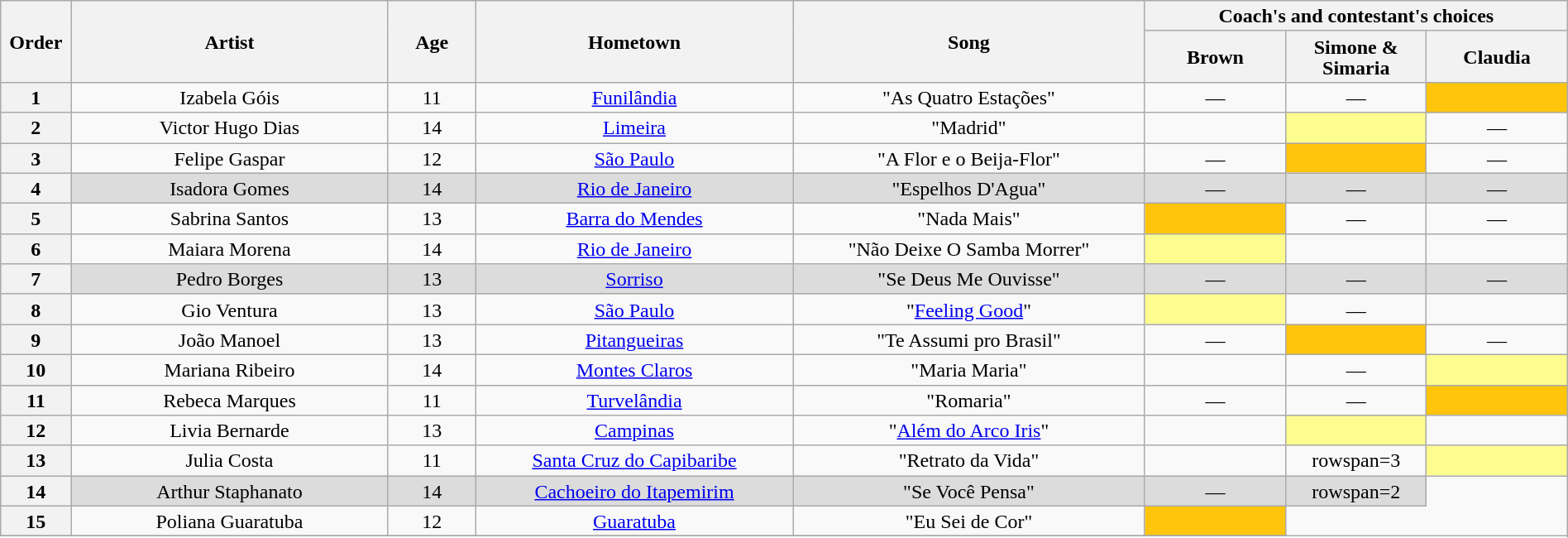<table class="wikitable" style="text-align:center; line-height:17px; width:100%;">
<tr>
<th scope="col" rowspan=2 width="04%">Order</th>
<th scope="col" rowspan=2 width="18%">Artist</th>
<th scope="col" rowspan=2 width="05%">Age</th>
<th scope="col" rowspan=2 width="18%">Hometown</th>
<th scope="col" rowspan=2 width="20%">Song</th>
<th scope="col" colspan=3 width="24%">Coach's and contestant's choices</th>
</tr>
<tr>
<th width="08%">Brown</th>
<th width="08%">Simone & Simaria</th>
<th width="08%">Claudia</th>
</tr>
<tr>
<th>1</th>
<td>Izabela Góis</td>
<td>11</td>
<td><a href='#'>Funilândia</a></td>
<td>"As Quatro Estações"</td>
<td>—</td>
<td>—</td>
<td bgcolor=FFC40C><strong></strong></td>
</tr>
<tr>
<th>2</th>
<td>Victor Hugo Dias</td>
<td>14</td>
<td><a href='#'>Limeira</a></td>
<td>"Madrid"</td>
<td><strong></strong></td>
<td bgcolor=FDFC8F><strong></strong></td>
<td>—</td>
</tr>
<tr>
<th>3</th>
<td>Felipe Gaspar</td>
<td>12</td>
<td><a href='#'>São Paulo</a></td>
<td>"A Flor e o Beija-Flor"</td>
<td>—</td>
<td bgcolor=FFC40C><strong></strong></td>
<td>—</td>
</tr>
<tr bgcolor=DCDCDC>
<th>4</th>
<td>Isadora Gomes</td>
<td>14</td>
<td><a href='#'>Rio de Janeiro</a></td>
<td>"Espelhos D'Agua"</td>
<td>—</td>
<td>—</td>
<td>—</td>
</tr>
<tr>
<th>5</th>
<td>Sabrina Santos</td>
<td>13</td>
<td><a href='#'>Barra do Mendes</a></td>
<td>"Nada Mais"</td>
<td bgcolor=FFC40C><strong></strong></td>
<td>—</td>
<td>—</td>
</tr>
<tr>
<th>6</th>
<td>Maiara Morena</td>
<td>14</td>
<td><a href='#'>Rio de Janeiro</a></td>
<td>"Não Deixe O Samba Morrer"</td>
<td bgcolor=FDFC8F><strong></strong></td>
<td><strong></strong></td>
<td><strong></strong></td>
</tr>
<tr bgcolor=DCDCDC>
<th>7</th>
<td>Pedro Borges</td>
<td>13</td>
<td><a href='#'>Sorriso</a></td>
<td>"Se Deus Me Ouvisse"</td>
<td>—</td>
<td>—</td>
<td>—</td>
</tr>
<tr>
<th>8</th>
<td>Gio Ventura</td>
<td>13</td>
<td><a href='#'>São Paulo</a></td>
<td>"<a href='#'>Feeling Good</a>"</td>
<td bgcolor=FDFC8F><strong></strong></td>
<td>—</td>
<td></td>
</tr>
<tr>
<th>9</th>
<td>João Manoel</td>
<td>13</td>
<td><a href='#'>Pitangueiras</a></td>
<td>"Te Assumi pro Brasil"</td>
<td>—</td>
<td bgcolor=FFC40C><strong></strong></td>
<td>—</td>
</tr>
<tr>
<th>10</th>
<td>Mariana Ribeiro</td>
<td>14</td>
<td><a href='#'>Montes Claros</a></td>
<td>"Maria Maria"</td>
<td><strong></strong></td>
<td>—</td>
<td bgcolor=FDFC8F><strong></strong></td>
</tr>
<tr>
<th>11</th>
<td>Rebeca Marques</td>
<td>11</td>
<td><a href='#'>Turvelândia</a></td>
<td>"Romaria"</td>
<td>—</td>
<td>—</td>
<td bgcolor=FFC40C><strong></strong></td>
</tr>
<tr>
<th>12</th>
<td>Livia Bernarde</td>
<td>13</td>
<td><a href='#'>Campinas</a></td>
<td>"<a href='#'>Além do Arco Iris</a>"</td>
<td><strong></strong></td>
<td bgcolor=FDFC8F><strong></strong></td>
<td><strong></strong></td>
</tr>
<tr>
<th>13</th>
<td>Julia Costa</td>
<td>11</td>
<td><a href='#'>Santa Cruz do Capibaribe</a></td>
<td>"Retrato da Vida"</td>
<td><strong></strong></td>
<td>rowspan=3 </td>
<td bgcolor=FDFC8F><strong></strong></td>
</tr>
<tr bgcolor=DCDCDC>
<th>14</th>
<td>Arthur Staphanato</td>
<td>14</td>
<td><a href='#'>Cachoeiro do Itapemirim</a></td>
<td>"Se Você Pensa"</td>
<td>—</td>
<td>rowspan=2 </td>
</tr>
<tr>
<th>15</th>
<td>Poliana Guaratuba</td>
<td>12</td>
<td><a href='#'>Guaratuba</a></td>
<td>"Eu Sei de Cor"</td>
<td bgcolor=FFC40C><strong></strong></td>
</tr>
<tr>
</tr>
</table>
